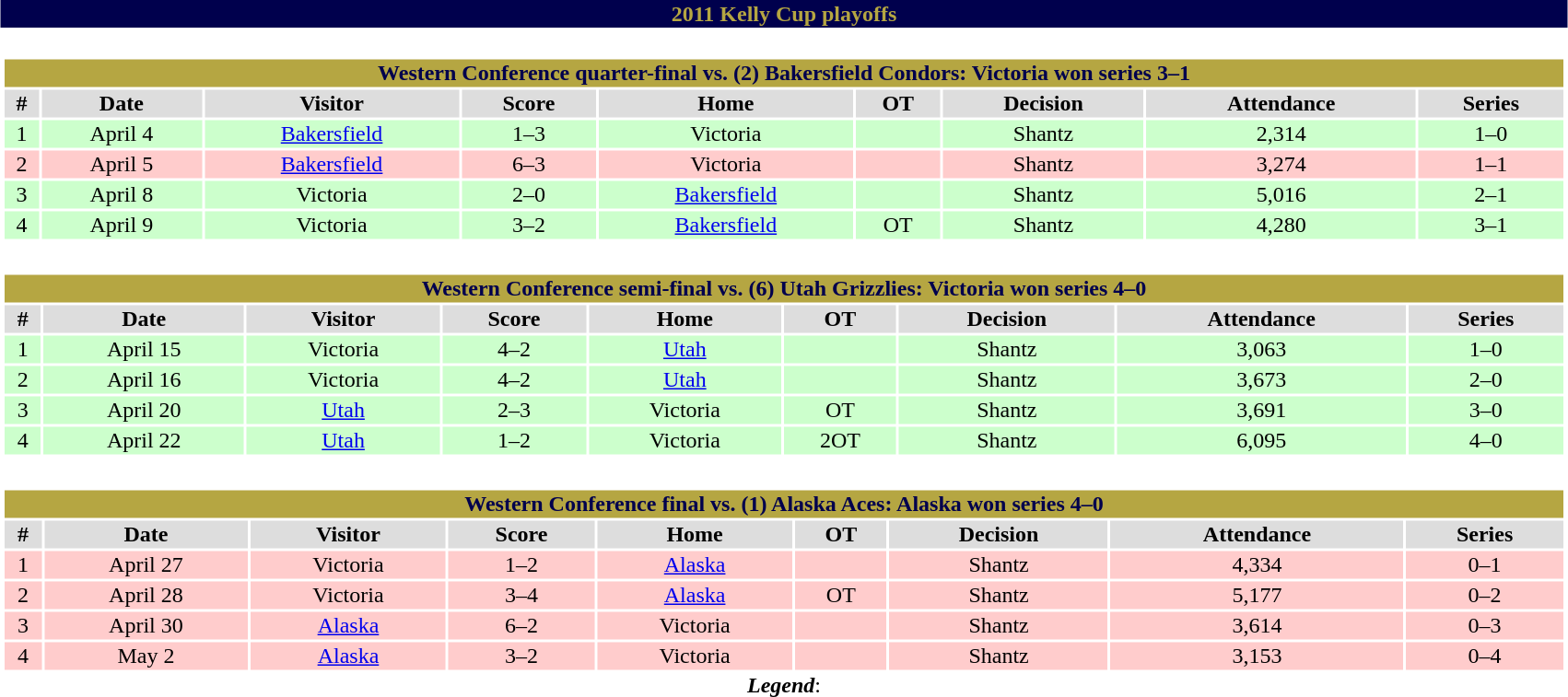<table class="toccolours" width=90% style="clear:both; margin:1.5em auto; text-align:center;">
<tr>
<th colspan=11 style="background:#00004D; color:#B5A642;">2011 Kelly Cup playoffs</th>
</tr>
<tr>
<td colspan=11><br><table class="toccolours collapsible collapsed" width=100%>
<tr>
<th colspan=10 style="background:#B5A642; color:#00004D;">Western Conference quarter-final vs. (2) Bakersfield Condors: Victoria won series 3–1</th>
</tr>
<tr align="center" bgcolor="#dddddd">
<th>#</th>
<th>Date</th>
<th>Visitor</th>
<th>Score</th>
<th>Home</th>
<th>OT</th>
<th>Decision</th>
<th>Attendance</th>
<th>Series</th>
</tr>
<tr align="center" bgcolor=#ccffcc>
<td>1</td>
<td>April 4</td>
<td><a href='#'>Bakersfield</a></td>
<td>1–3</td>
<td>Victoria</td>
<td></td>
<td>Shantz</td>
<td>2,314</td>
<td>1–0</td>
</tr>
<tr align="center" bgcolor=#ffcccc>
<td>2</td>
<td>April 5</td>
<td><a href='#'>Bakersfield</a></td>
<td>6–3</td>
<td>Victoria</td>
<td></td>
<td>Shantz</td>
<td>3,274</td>
<td>1–1</td>
</tr>
<tr align="center" bgcolor=#ccffcc>
<td>3</td>
<td>April 8</td>
<td>Victoria</td>
<td>2–0</td>
<td><a href='#'>Bakersfield</a></td>
<td></td>
<td>Shantz</td>
<td>5,016</td>
<td>2–1</td>
</tr>
<tr align="center" bgcolor=#ccffcc>
<td>4</td>
<td>April 9</td>
<td>Victoria</td>
<td>3–2</td>
<td><a href='#'>Bakersfield</a></td>
<td>OT</td>
<td>Shantz</td>
<td>4,280</td>
<td>3–1</td>
</tr>
</table>
</td>
</tr>
<tr>
<td colspan=11><br><table class="toccolours collapsible collapsed" width=100%>
<tr>
<th colspan=10 style="background:#B5A642; color:#00004D;">Western Conference semi-final vs. (6) Utah Grizzlies: Victoria won series 4–0</th>
</tr>
<tr align="center" bgcolor="#dddddd">
<th>#</th>
<th>Date</th>
<th>Visitor</th>
<th>Score</th>
<th>Home</th>
<th>OT</th>
<th>Decision</th>
<th>Attendance</th>
<th>Series</th>
</tr>
<tr align="center" bgcolor=#ccffcc>
<td>1</td>
<td>April 15</td>
<td>Victoria</td>
<td>4–2</td>
<td><a href='#'>Utah</a></td>
<td></td>
<td>Shantz</td>
<td>3,063</td>
<td>1–0</td>
</tr>
<tr align="center" bgcolor=#ccffcc>
<td>2</td>
<td>April 16</td>
<td>Victoria</td>
<td>4–2</td>
<td><a href='#'>Utah</a></td>
<td></td>
<td>Shantz</td>
<td>3,673</td>
<td>2–0</td>
</tr>
<tr align="center" bgcolor=#ccffcc>
<td>3</td>
<td>April 20</td>
<td><a href='#'>Utah</a></td>
<td>2–3</td>
<td>Victoria</td>
<td>OT</td>
<td>Shantz</td>
<td>3,691</td>
<td>3–0</td>
</tr>
<tr align="center" bgcolor=#ccffcc>
<td>4</td>
<td>April 22</td>
<td><a href='#'>Utah</a></td>
<td>1–2</td>
<td>Victoria</td>
<td>2OT</td>
<td>Shantz</td>
<td>6,095</td>
<td>4–0</td>
</tr>
</table>
</td>
</tr>
<tr>
<td colspan=11><br><table class="toccolours collapsible collapsed" width=100%>
<tr>
<th colspan=10 style="background:#B5A642; color:#00004D;">Western Conference final vs. (1) Alaska Aces: Alaska won series 4–0</th>
</tr>
<tr align="center" bgcolor="#dddddd">
<th>#</th>
<th>Date</th>
<th>Visitor</th>
<th>Score</th>
<th>Home</th>
<th>OT</th>
<th>Decision</th>
<th>Attendance</th>
<th>Series</th>
</tr>
<tr align="center" bgcolor=#ffcccc>
<td>1</td>
<td>April 27</td>
<td>Victoria</td>
<td>1–2</td>
<td><a href='#'>Alaska</a></td>
<td></td>
<td>Shantz</td>
<td>4,334</td>
<td>0–1</td>
</tr>
<tr align="center" bgcolor=#ffcccc>
<td>2</td>
<td>April 28</td>
<td>Victoria</td>
<td>3–4</td>
<td><a href='#'>Alaska</a></td>
<td>OT</td>
<td>Shantz</td>
<td>5,177</td>
<td>0–2</td>
</tr>
<tr align="center" bgcolor=#ffcccc>
<td>3</td>
<td>April 30</td>
<td><a href='#'>Alaska</a></td>
<td>6–2</td>
<td>Victoria</td>
<td></td>
<td>Shantz</td>
<td>3,614</td>
<td>0–3</td>
</tr>
<tr align="center" bgcolor=#ffcccc>
<td>4</td>
<td>May 2</td>
<td><a href='#'>Alaska</a></td>
<td>3–2</td>
<td>Victoria</td>
<td></td>
<td>Shantz</td>
<td>3,153</td>
<td>0–4</td>
</tr>
</table>
<strong><em>Legend</em></strong>:

</td>
</tr>
</table>
